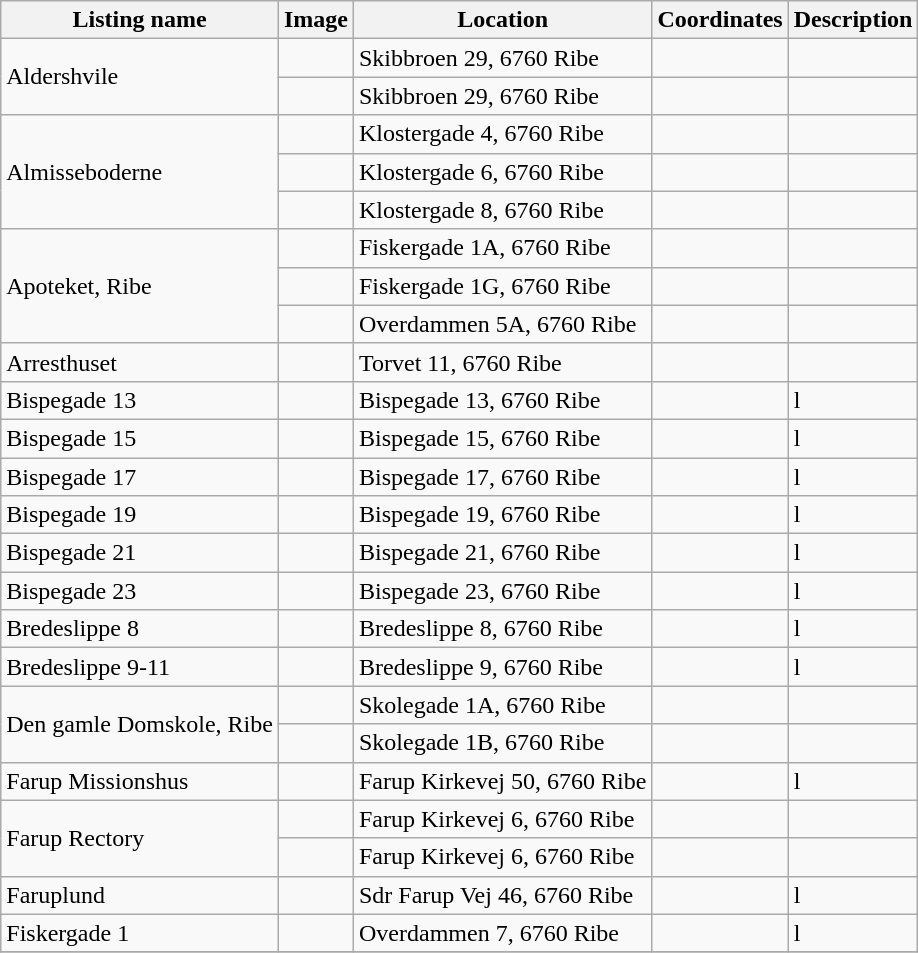<table class="wikitable sortable">
<tr>
<th>Listing name</th>
<th>Image</th>
<th>Location</th>
<th>Coordinates</th>
<th>Description</th>
</tr>
<tr>
<td rowspan="2">Aldershvile</td>
<td></td>
<td>Skibbroen 29, 6760 Ribe</td>
<td></td>
<td></td>
</tr>
<tr>
<td></td>
<td>Skibbroen 29, 6760 Ribe</td>
<td></td>
<td></td>
</tr>
<tr>
<td rowspan="3">Almisseboderne</td>
<td></td>
<td>Klostergade 4, 6760 Ribe</td>
<td></td>
<td></td>
</tr>
<tr>
<td></td>
<td>Klostergade 6, 6760 Ribe</td>
<td></td>
<td></td>
</tr>
<tr>
<td></td>
<td>Klostergade 8, 6760 Ribe</td>
<td></td>
<td></td>
</tr>
<tr>
<td rowspan="3">Apoteket, Ribe</td>
<td></td>
<td>Fiskergade 1A, 6760 Ribe</td>
<td></td>
<td></td>
</tr>
<tr>
<td></td>
<td>Fiskergade 1G, 6760 Ribe</td>
<td></td>
<td></td>
</tr>
<tr>
<td></td>
<td>Overdammen 5A, 6760 Ribe</td>
<td></td>
<td></td>
</tr>
<tr>
<td>Arresthuset</td>
<td></td>
<td>Torvet 11, 6760 Ribe</td>
<td></td>
<td></td>
</tr>
<tr>
<td>Bispegade 13</td>
<td></td>
<td>Bispegade 13, 6760 Ribe</td>
<td></td>
<td>l</td>
</tr>
<tr>
<td>Bispegade 15</td>
<td></td>
<td>Bispegade 15, 6760 Ribe</td>
<td></td>
<td>l</td>
</tr>
<tr>
<td>Bispegade 17</td>
<td></td>
<td>Bispegade 17, 6760 Ribe</td>
<td></td>
<td>l</td>
</tr>
<tr>
<td>Bispegade 19</td>
<td></td>
<td>Bispegade 19, 6760 Ribe</td>
<td></td>
<td>l</td>
</tr>
<tr>
<td>Bispegade 21</td>
<td></td>
<td>Bispegade 21, 6760 Ribe</td>
<td></td>
<td>l</td>
</tr>
<tr>
<td>Bispegade 23</td>
<td></td>
<td>Bispegade 23, 6760 Ribe</td>
<td></td>
<td>l</td>
</tr>
<tr>
<td>Bredeslippe 8</td>
<td></td>
<td>Bredeslippe 8, 6760 Ribe</td>
<td></td>
<td>l</td>
</tr>
<tr>
<td>Bredeslippe 9-11</td>
<td></td>
<td>Bredeslippe 9, 6760 Ribe</td>
<td></td>
<td>l</td>
</tr>
<tr>
<td rowspan="2">Den gamle Domskole, Ribe</td>
<td></td>
<td>Skolegade 1A, 6760 Ribe</td>
<td></td>
<td></td>
</tr>
<tr>
<td></td>
<td>Skolegade 1B, 6760 Ribe</td>
<td></td>
<td></td>
</tr>
<tr>
<td>Farup Missionshus</td>
<td></td>
<td>Farup Kirkevej 50, 6760 Ribe</td>
<td></td>
<td>l</td>
</tr>
<tr>
<td rowspan="2">Farup Rectory</td>
<td></td>
<td>Farup Kirkevej 6, 6760 Ribe</td>
<td></td>
<td></td>
</tr>
<tr>
<td></td>
<td>Farup Kirkevej 6, 6760 Ribe</td>
<td></td>
<td></td>
</tr>
<tr>
<td>Faruplund</td>
<td></td>
<td>Sdr Farup Vej 46, 6760 Ribe</td>
<td></td>
<td>l</td>
</tr>
<tr>
<td>Fiskergade 1</td>
<td></td>
<td>Overdammen 7, 6760 Ribe</td>
<td></td>
<td>l</td>
</tr>
<tr>
</tr>
</table>
